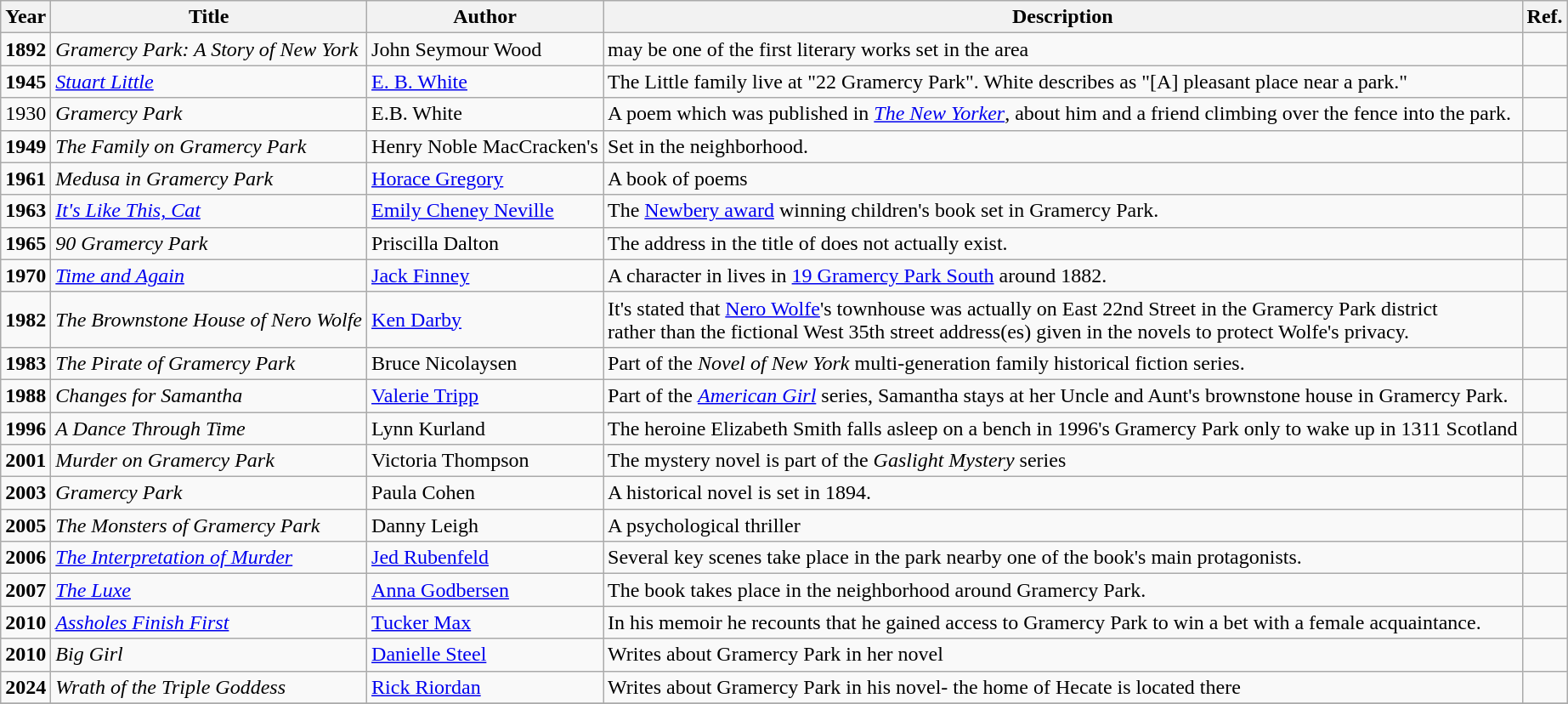<table class="wikitable">
<tr>
<th>Year</th>
<th>Title</th>
<th>Author</th>
<th>Description</th>
<th class="unsortable">Ref.</th>
</tr>
<tr>
<td><strong>1892</strong></td>
<td><em>Gramercy Park: A Story of New York</em></td>
<td>John Seymour Wood</td>
<td>may be one of the first literary works set in the area</td>
<td></td>
</tr>
<tr>
<td><strong>1945</strong></td>
<td><em><a href='#'>Stuart Little</a></em></td>
<td><a href='#'>E. B. White</a></td>
<td>The Little family live at "22 Gramercy Park". White describes as "[A] pleasant place near a park."</td>
<td></td>
</tr>
<tr>
<td>1930</td>
<td><em>Gramercy Park</em></td>
<td>E.B. White</td>
<td>A poem which was published in <em><a href='#'>The New Yorker</a></em>, about him and a friend climbing over the fence into the park.</td>
<td></td>
</tr>
<tr>
<td><strong>1949</strong></td>
<td><em>The Family on Gramercy Park</em></td>
<td>Henry Noble MacCracken's</td>
<td>Set in the neighborhood.</td>
<td></td>
</tr>
<tr>
<td><strong>1961</strong></td>
<td><em>Medusa in Gramercy Park</em></td>
<td><a href='#'>Horace Gregory</a></td>
<td>A book of poems</td>
<td></td>
</tr>
<tr>
<td><strong>1963</strong></td>
<td><em><a href='#'>It's Like This, Cat</a></em></td>
<td><a href='#'>Emily Cheney Neville</a></td>
<td>The <a href='#'>Newbery award</a> winning children's book set in Gramercy Park.</td>
<td></td>
</tr>
<tr>
<td><strong>1965</strong></td>
<td><em>90 Gramercy Park</em></td>
<td>Priscilla Dalton</td>
<td>The address in the title of does not actually exist.</td>
<td></td>
</tr>
<tr>
<td><strong>1970</strong></td>
<td><em><a href='#'>Time and Again</a></em></td>
<td><a href='#'>Jack Finney</a></td>
<td>A character in lives in <a href='#'>19 Gramercy Park South</a> around 1882.</td>
<td></td>
</tr>
<tr>
<td><strong>1982</strong></td>
<td><em>The Brownstone House of Nero Wolfe</em></td>
<td><a href='#'>Ken Darby</a></td>
<td>It's stated that <a href='#'>Nero Wolfe</a>'s townhouse was actually on East 22nd Street in the Gramercy Park district <br> rather than the fictional West 35th street address(es) given in the novels to protect Wolfe's privacy.</td>
<td></td>
</tr>
<tr>
<td><strong>1983</strong></td>
<td><em>The Pirate of Gramercy Park</em></td>
<td>Bruce Nicolaysen</td>
<td>Part of the <em>Novel of New York</em> multi-generation family historical fiction series.</td>
<td></td>
</tr>
<tr>
<td><strong>1988</strong></td>
<td><em>Changes for Samantha</em></td>
<td><a href='#'>Valerie Tripp</a></td>
<td>Part of the <em><a href='#'>American Girl</a></em> series, Samantha stays at her Uncle and Aunt's brownstone house in Gramercy Park.</td>
<td></td>
</tr>
<tr>
<td><strong>1996</strong></td>
<td><em>A Dance Through Time</em></td>
<td>Lynn Kurland</td>
<td>The heroine Elizabeth Smith falls asleep on a bench in 1996's Gramercy Park only to wake up in 1311 Scotland</td>
<td></td>
</tr>
<tr>
<td><strong>2001</strong></td>
<td><em>Murder on Gramercy Park</em></td>
<td>Victoria Thompson</td>
<td>The mystery novel is part of the <em>Gaslight Mystery</em> series</td>
<td></td>
</tr>
<tr>
<td><strong>2003</strong></td>
<td><em>Gramercy Park</em></td>
<td>Paula Cohen</td>
<td>A historical novel is set in 1894.</td>
<td></td>
</tr>
<tr>
<td><strong>2005</strong></td>
<td><em>The Monsters of Gramercy Park</em></td>
<td>Danny Leigh</td>
<td>A psychological thriller</td>
<td></td>
</tr>
<tr>
<td><strong>2006</strong></td>
<td><em><a href='#'>The Interpretation of Murder</a></em></td>
<td><a href='#'>Jed Rubenfeld</a></td>
<td>Several key scenes take place in the park nearby one of the book's main protagonists.</td>
<td></td>
</tr>
<tr>
<td><strong>2007</strong></td>
<td><em><a href='#'>The Luxe</a></em></td>
<td><a href='#'>Anna Godbersen</a></td>
<td>The book takes place in the neighborhood around Gramercy Park.</td>
<td></td>
</tr>
<tr>
<td><strong>2010</strong></td>
<td><em><a href='#'>Assholes Finish First</a></em></td>
<td><a href='#'>Tucker Max</a></td>
<td>In his memoir he recounts that he gained access to Gramercy Park to win a bet with a female acquaintance.</td>
<td></td>
</tr>
<tr>
<td><strong>2010</strong></td>
<td><em>Big Girl</em></td>
<td><a href='#'>Danielle Steel</a></td>
<td>Writes about Gramercy Park in her novel</td>
<td></td>
</tr>
<tr>
<td><strong>2024</strong></td>
<td><em>Wrath of the Triple Goddess</em></td>
<td><a href='#'>Rick Riordan</a></td>
<td>Writes about Gramercy Park in his novel- the home of Hecate is located there</td>
<td></td>
</tr>
<tr>
</tr>
</table>
